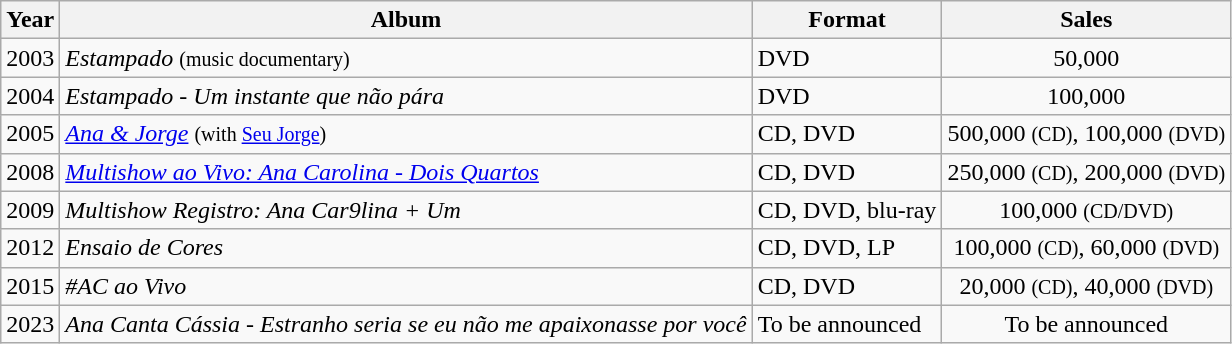<table class="wikitable" border="1" style="text-align:center;">
<tr>
<th>Year</th>
<th>Album</th>
<th>Format</th>
<th>Sales</th>
</tr>
<tr>
<td>2003</td>
<td align="left"><em>Estampado</em> <small>(music documentary)</small></td>
<td align="left">DVD</td>
<td>50,000</td>
</tr>
<tr>
<td>2004</td>
<td align="left"><em>Estampado - Um instante que não pára</em></td>
<td align="left">DVD</td>
<td>100,000</td>
</tr>
<tr>
<td>2005</td>
<td align="left"><em><a href='#'>Ana & Jorge</a></em> <small>(with <a href='#'>Seu Jorge</a>)</small></td>
<td align="left">CD, DVD</td>
<td>500,000 <small>(CD)</small>, 100,000 <small>(DVD)</small></td>
</tr>
<tr>
<td>2008</td>
<td align="left"><em><a href='#'>Multishow ao Vivo: Ana Carolina - Dois Quartos</a></em></td>
<td align="left">CD, DVD</td>
<td>250,000 <small>(CD)</small>, 200,000 <small>(DVD)</small></td>
</tr>
<tr>
<td>2009</td>
<td align="left"><em>Multishow Registro: Ana Car9lina + Um</em></td>
<td align="left">CD, DVD, blu-ray</td>
<td>100,000 <small>(CD/DVD)</small></td>
</tr>
<tr>
<td>2012</td>
<td align="left"><em>Ensaio de Cores</em></td>
<td align="left">CD, DVD, LP</td>
<td>100,000 <small>(CD)</small>, 60,000 <small>(DVD)</small></td>
</tr>
<tr>
<td>2015</td>
<td align="left"><em>#AC ao Vivo</em></td>
<td align="left">CD, DVD</td>
<td>20,000 <small>(CD)</small>, 40,000 <small>(DVD)</small></td>
</tr>
<tr>
<td>2023</td>
<td align="left"><em>Ana Canta Cássia - Estranho seria se eu não me apaixonasse por você</em></td>
<td align="left">To be announced</td>
<td>To be announced</td>
</tr>
</table>
